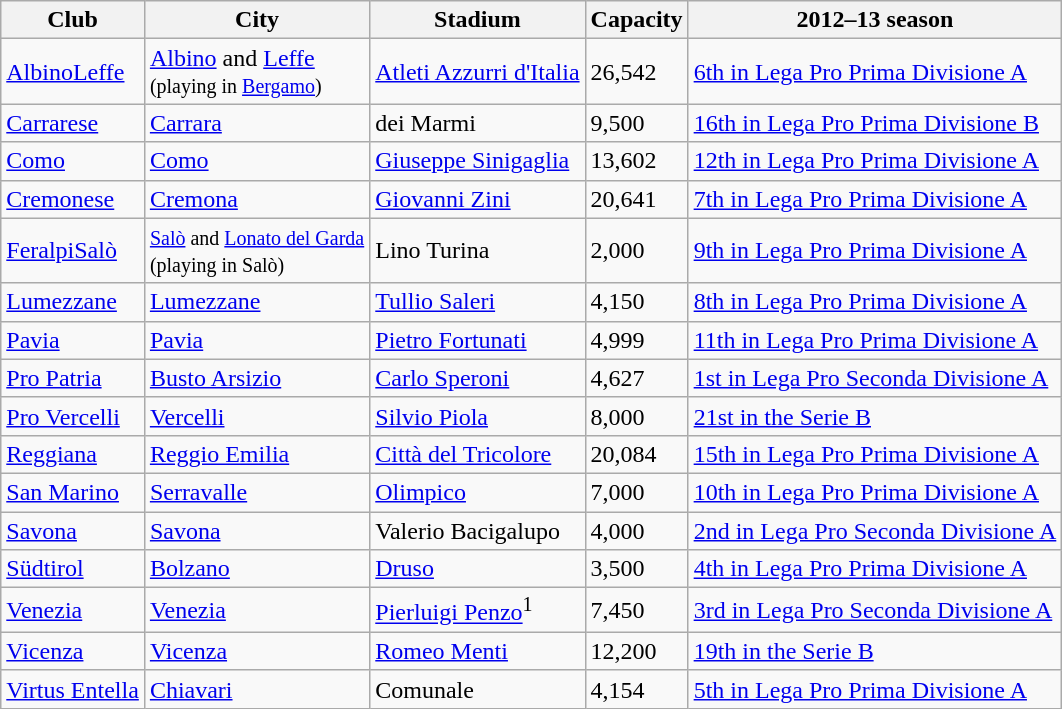<table class="wikitable sortable">
<tr>
<th>Club</th>
<th>City</th>
<th>Stadium</th>
<th>Capacity</th>
<th>2012–13 season</th>
</tr>
<tr>
<td><a href='#'>AlbinoLeffe</a></td>
<td><a href='#'>Albino</a> and <a href='#'>Leffe</a><br><small>(playing in <a href='#'>Bergamo</a>)</small></td>
<td><a href='#'>Atleti Azzurri d'Italia</a></td>
<td>26,542</td>
<td><a href='#'>6th in Lega Pro Prima Divisione A</a></td>
</tr>
<tr>
<td><a href='#'>Carrarese</a></td>
<td><a href='#'>Carrara</a></td>
<td>dei Marmi</td>
<td>9,500</td>
<td><a href='#'>16th in Lega Pro Prima Divisione B</a></td>
</tr>
<tr>
<td><a href='#'>Como</a></td>
<td><a href='#'>Como</a></td>
<td><a href='#'>Giuseppe Sinigaglia</a></td>
<td>13,602</td>
<td><a href='#'>12th in Lega Pro Prima Divisione A</a></td>
</tr>
<tr>
<td><a href='#'>Cremonese</a></td>
<td><a href='#'>Cremona</a></td>
<td><a href='#'>Giovanni Zini</a></td>
<td>20,641</td>
<td><a href='#'>7th in Lega Pro Prima Divisione A</a></td>
</tr>
<tr>
<td><a href='#'>FeralpiSalò</a></td>
<td><small><a href='#'>Salò</a> and <a href='#'>Lonato del Garda</a></small><br><small>(playing in Salò)</small></td>
<td>Lino Turina</td>
<td>2,000</td>
<td><a href='#'>9th in Lega Pro Prima Divisione A</a></td>
</tr>
<tr>
<td><a href='#'>Lumezzane</a></td>
<td><a href='#'>Lumezzane</a></td>
<td><a href='#'>Tullio Saleri</a></td>
<td>4,150</td>
<td><a href='#'>8th in Lega Pro Prima Divisione A</a></td>
</tr>
<tr>
<td><a href='#'>Pavia</a></td>
<td><a href='#'>Pavia</a></td>
<td><a href='#'>Pietro Fortunati</a></td>
<td>4,999</td>
<td><a href='#'>11th in Lega Pro Prima Divisione A</a></td>
</tr>
<tr>
<td><a href='#'>Pro Patria</a></td>
<td><a href='#'>Busto Arsizio</a></td>
<td><a href='#'>Carlo Speroni</a></td>
<td>4,627</td>
<td><a href='#'>1st in Lega Pro Seconda Divisione A</a></td>
</tr>
<tr>
<td><a href='#'>Pro Vercelli</a></td>
<td><a href='#'>Vercelli</a></td>
<td><a href='#'>Silvio Piola</a></td>
<td>8,000</td>
<td><a href='#'>21st in the Serie B</a></td>
</tr>
<tr>
<td><a href='#'>Reggiana</a></td>
<td><a href='#'>Reggio Emilia</a></td>
<td><a href='#'>Città del Tricolore</a></td>
<td>20,084</td>
<td><a href='#'>15th in Lega Pro Prima Divisione A</a></td>
</tr>
<tr>
<td><a href='#'>San Marino</a></td>
<td><a href='#'>Serravalle</a></td>
<td><a href='#'>Olimpico</a></td>
<td>7,000</td>
<td><a href='#'>10th in Lega Pro Prima Divisione A</a></td>
</tr>
<tr>
<td><a href='#'>Savona</a></td>
<td><a href='#'>Savona</a></td>
<td>Valerio Bacigalupo</td>
<td>4,000</td>
<td><a href='#'>2nd in Lega Pro Seconda Divisione A</a></td>
</tr>
<tr>
<td><a href='#'>Südtirol</a></td>
<td><a href='#'>Bolzano</a></td>
<td><a href='#'>Druso</a></td>
<td>3,500</td>
<td><a href='#'>4th in Lega Pro Prima Divisione A</a></td>
</tr>
<tr>
<td><a href='#'>Venezia</a></td>
<td><a href='#'>Venezia</a></td>
<td><a href='#'>Pierluigi Penzo</a><sup>1</sup></td>
<td>7,450</td>
<td><a href='#'>3rd in Lega Pro Seconda Divisione A</a></td>
</tr>
<tr>
<td><a href='#'>Vicenza</a></td>
<td><a href='#'>Vicenza</a></td>
<td><a href='#'>Romeo Menti</a></td>
<td>12,200</td>
<td><a href='#'>19th in the Serie B</a></td>
</tr>
<tr>
<td><a href='#'>Virtus Entella</a></td>
<td><a href='#'>Chiavari</a></td>
<td>Comunale</td>
<td>4,154</td>
<td><a href='#'>5th in Lega Pro Prima Divisione A</a></td>
</tr>
</table>
